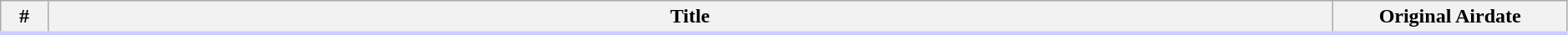<table class="wikitable" width="99%">
<tr style="border-bottom:3px solid #CCF">
<th width="3%">#</th>
<th>Title</th>
<th width="15%">Original Airdate<br></th>
</tr>
</table>
